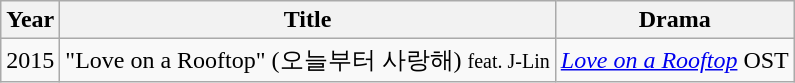<table class="wikitable">
<tr>
<th>Year</th>
<th>Title</th>
<th>Drama</th>
</tr>
<tr>
<td>2015</td>
<td>"Love on a Rooftop" (오늘부터 사랑해) <small>feat. J-Lin</small></td>
<td><em><a href='#'>Love on a Rooftop</a></em> OST</td>
</tr>
</table>
